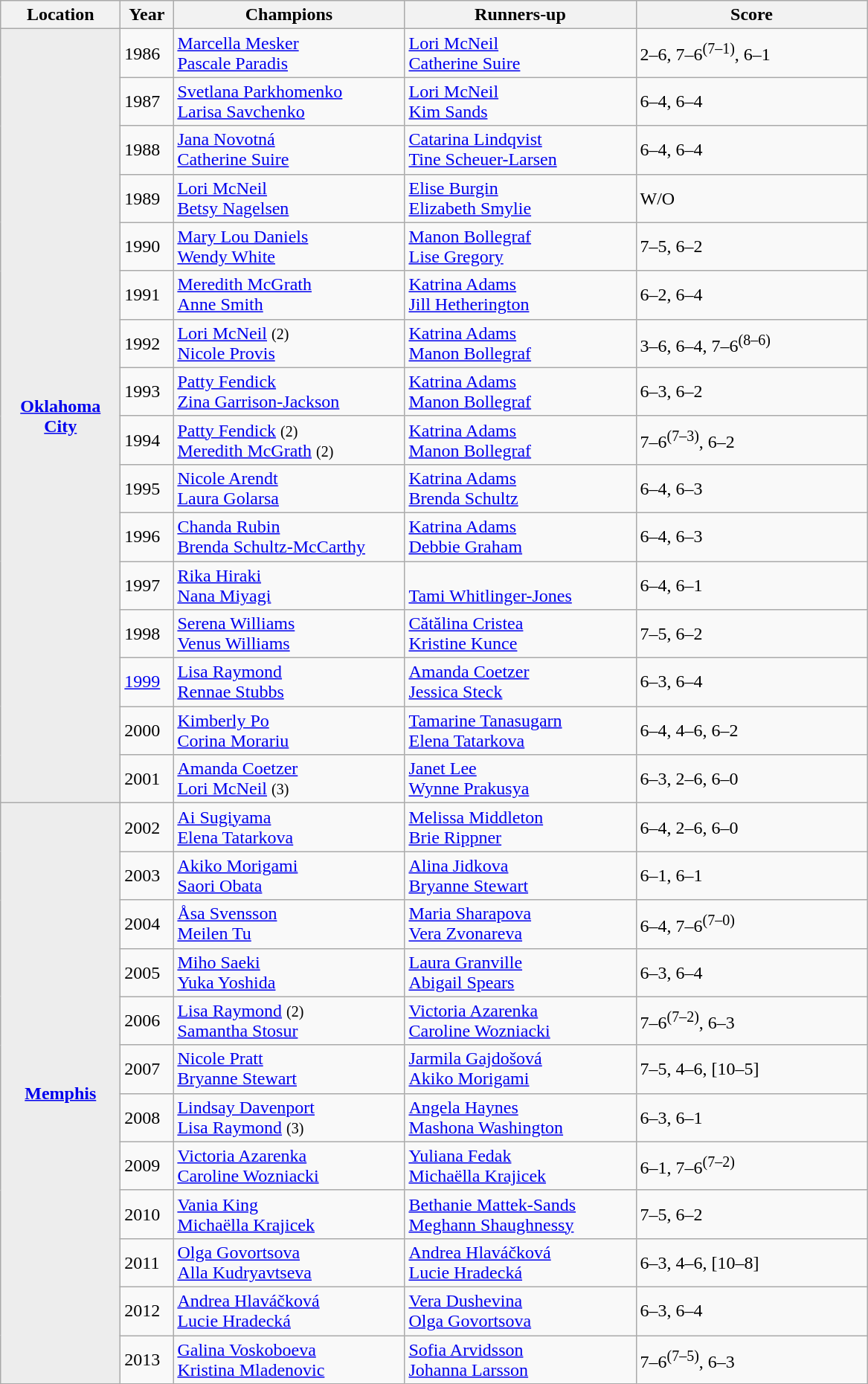<table class="wikitable">
<tr>
<th style="width:100px">Location</th>
<th style="width:40px">Year</th>
<th style="width:200px">Champions</th>
<th style="width:200px">Runners-up</th>
<th style="width:200px" class="unsortable">Score</th>
</tr>
<tr>
<th rowspan="16" style="background:#ededed"><a href='#'>Oklahoma City</a></th>
<td>1986</td>
<td> <a href='#'>Marcella Mesker</a><br> <a href='#'>Pascale Paradis</a></td>
<td> <a href='#'>Lori McNeil</a><br> <a href='#'>Catherine Suire</a></td>
<td>2–6, 7–6<sup>(7–1)</sup>, 6–1</td>
</tr>
<tr>
<td>1987</td>
<td> <a href='#'>Svetlana Parkhomenko</a><br> <a href='#'>Larisa Savchenko</a></td>
<td> <a href='#'>Lori McNeil</a><br> <a href='#'>Kim Sands</a></td>
<td>6–4, 6–4</td>
</tr>
<tr>
<td>1988</td>
<td> <a href='#'>Jana Novotná</a><br> <a href='#'>Catherine Suire</a></td>
<td> <a href='#'>Catarina Lindqvist</a><br> <a href='#'>Tine Scheuer-Larsen</a></td>
<td>6–4, 6–4</td>
</tr>
<tr>
<td>1989</td>
<td> <a href='#'>Lori McNeil</a><br> <a href='#'>Betsy Nagelsen</a></td>
<td> <a href='#'>Elise Burgin</a><br> <a href='#'>Elizabeth Smylie</a></td>
<td>W/O</td>
</tr>
<tr>
<td>1990</td>
<td> <a href='#'>Mary Lou Daniels</a><br> <a href='#'>Wendy White</a></td>
<td> <a href='#'>Manon Bollegraf</a><br> <a href='#'>Lise Gregory</a></td>
<td>7–5, 6–2</td>
</tr>
<tr>
<td>1991</td>
<td> <a href='#'>Meredith McGrath</a><br> <a href='#'>Anne Smith</a></td>
<td> <a href='#'>Katrina Adams</a><br> <a href='#'>Jill Hetherington</a></td>
<td>6–2, 6–4</td>
</tr>
<tr>
<td>1992</td>
<td> <a href='#'>Lori McNeil</a> <small>(2)</small><br> <a href='#'>Nicole Provis</a></td>
<td> <a href='#'>Katrina Adams</a><br> <a href='#'>Manon Bollegraf</a></td>
<td>3–6, 6–4, 7–6<sup>(8–6)</sup></td>
</tr>
<tr>
<td>1993</td>
<td> <a href='#'>Patty Fendick</a><br> <a href='#'>Zina Garrison-Jackson</a></td>
<td> <a href='#'>Katrina Adams</a><br> <a href='#'>Manon Bollegraf</a></td>
<td>6–3, 6–2</td>
</tr>
<tr>
<td>1994</td>
<td> <a href='#'>Patty Fendick</a> <small>(2)</small><br> <a href='#'>Meredith McGrath</a> <small>(2)</small></td>
<td> <a href='#'>Katrina Adams</a><br> <a href='#'>Manon Bollegraf</a></td>
<td>7–6<sup>(7–3)</sup>, 6–2</td>
</tr>
<tr>
<td>1995</td>
<td> <a href='#'>Nicole Arendt</a><br> <a href='#'>Laura Golarsa</a></td>
<td> <a href='#'>Katrina Adams</a><br> <a href='#'>Brenda Schultz</a></td>
<td>6–4, 6–3</td>
</tr>
<tr>
<td>1996</td>
<td> <a href='#'>Chanda Rubin</a><br> <a href='#'>Brenda Schultz-McCarthy</a></td>
<td> <a href='#'>Katrina Adams</a><br> <a href='#'>Debbie Graham</a></td>
<td>6–4, 6–3</td>
</tr>
<tr>
<td>1997</td>
<td> <a href='#'>Rika Hiraki</a><br> <a href='#'>Nana Miyagi</a></td>
<td><br> <a href='#'>Tami Whitlinger-Jones</a></td>
<td>6–4, 6–1</td>
</tr>
<tr>
<td>1998</td>
<td> <a href='#'>Serena Williams</a><br> <a href='#'>Venus Williams</a></td>
<td> <a href='#'>Cătălina Cristea</a><br> <a href='#'>Kristine Kunce</a></td>
<td>7–5, 6–2</td>
</tr>
<tr>
<td><a href='#'>1999</a></td>
<td> <a href='#'>Lisa Raymond</a><br> <a href='#'>Rennae Stubbs</a></td>
<td> <a href='#'>Amanda Coetzer</a><br> <a href='#'>Jessica Steck</a></td>
<td>6–3, 6–4</td>
</tr>
<tr>
<td>2000</td>
<td> <a href='#'>Kimberly Po</a><br> <a href='#'>Corina Morariu</a></td>
<td> <a href='#'>Tamarine Tanasugarn</a><br> <a href='#'>Elena Tatarkova</a></td>
<td>6–4, 4–6, 6–2</td>
</tr>
<tr>
<td>2001</td>
<td> <a href='#'>Amanda Coetzer</a><br> <a href='#'>Lori McNeil</a> <small>(3)</small></td>
<td> <a href='#'>Janet Lee</a><br> <a href='#'>Wynne Prakusya</a></td>
<td>6–3, 2–6, 6–0</td>
</tr>
<tr>
<th rowspan="12" style="background:#ededed"><a href='#'>Memphis</a></th>
<td>2002</td>
<td> <a href='#'>Ai Sugiyama</a><br> <a href='#'>Elena Tatarkova</a></td>
<td> <a href='#'>Melissa Middleton</a><br> <a href='#'>Brie Rippner</a></td>
<td>6–4, 2–6, 6–0</td>
</tr>
<tr>
<td>2003</td>
<td> <a href='#'>Akiko Morigami</a><br> <a href='#'>Saori Obata</a></td>
<td> <a href='#'>Alina Jidkova</a><br> <a href='#'>Bryanne Stewart</a></td>
<td>6–1, 6–1</td>
</tr>
<tr>
<td>2004</td>
<td> <a href='#'>Åsa Svensson</a><br> <a href='#'>Meilen Tu</a></td>
<td> <a href='#'>Maria Sharapova</a><br> <a href='#'>Vera Zvonareva</a></td>
<td>6–4, 7–6<sup>(7–0)</sup></td>
</tr>
<tr>
<td>2005</td>
<td> <a href='#'>Miho Saeki</a><br> <a href='#'>Yuka Yoshida</a></td>
<td> <a href='#'>Laura Granville</a><br> <a href='#'>Abigail Spears</a></td>
<td>6–3, 6–4</td>
</tr>
<tr>
<td>2006</td>
<td> <a href='#'>Lisa Raymond</a> <small>(2)</small><br> <a href='#'>Samantha Stosur</a></td>
<td> <a href='#'>Victoria Azarenka</a><br> <a href='#'>Caroline Wozniacki</a></td>
<td>7–6<sup>(7–2)</sup>, 6–3</td>
</tr>
<tr>
<td>2007</td>
<td> <a href='#'>Nicole Pratt</a><br> <a href='#'>Bryanne Stewart</a></td>
<td> <a href='#'>Jarmila Gajdošová</a><br> <a href='#'>Akiko Morigami</a></td>
<td>7–5, 4–6, [10–5]</td>
</tr>
<tr>
<td>2008</td>
<td> <a href='#'>Lindsay Davenport</a><br> <a href='#'>Lisa Raymond</a> <small>(3)</small></td>
<td> <a href='#'>Angela Haynes</a><br> <a href='#'>Mashona Washington</a></td>
<td>6–3, 6–1</td>
</tr>
<tr>
<td>2009</td>
<td> <a href='#'>Victoria Azarenka</a><br> <a href='#'>Caroline Wozniacki</a></td>
<td> <a href='#'>Yuliana Fedak</a><br> <a href='#'>Michaëlla Krajicek</a></td>
<td>6–1, 7–6<sup>(7–2)</sup></td>
</tr>
<tr>
<td>2010</td>
<td> <a href='#'>Vania King</a><br> <a href='#'>Michaëlla Krajicek</a></td>
<td> <a href='#'>Bethanie Mattek-Sands</a><br> <a href='#'>Meghann Shaughnessy</a></td>
<td>7–5, 6–2</td>
</tr>
<tr>
<td>2011</td>
<td> <a href='#'>Olga Govortsova</a><br> <a href='#'>Alla Kudryavtseva</a></td>
<td> <a href='#'>Andrea Hlaváčková</a> <br>  <a href='#'>Lucie Hradecká</a></td>
<td>6–3, 4–6, [10–8]</td>
</tr>
<tr>
<td>2012</td>
<td> <a href='#'>Andrea Hlaváčková</a><br> <a href='#'>Lucie Hradecká</a></td>
<td> <a href='#'>Vera Dushevina</a> <br>  <a href='#'>Olga Govortsova</a></td>
<td>6–3, 6–4</td>
</tr>
<tr>
<td>2013</td>
<td> <a href='#'>Galina Voskoboeva</a><br> <a href='#'>Kristina Mladenovic</a></td>
<td> <a href='#'>Sofia Arvidsson</a> <br>  <a href='#'>Johanna Larsson</a></td>
<td>7–6<sup>(7–5)</sup>, 6–3</td>
</tr>
</table>
